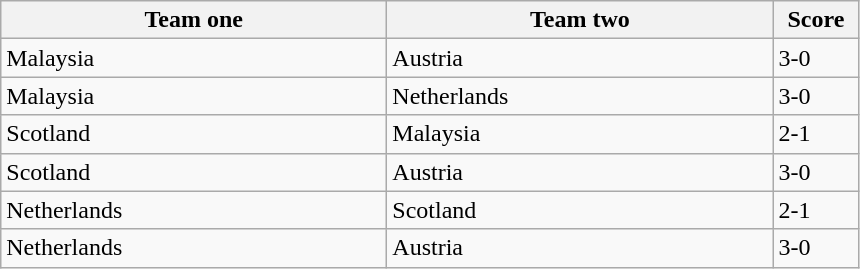<table class="wikitable">
<tr>
<th width=250>Team one</th>
<th width=250>Team two</th>
<th width=50>Score</th>
</tr>
<tr>
<td> Malaysia</td>
<td> Austria</td>
<td>3-0</td>
</tr>
<tr>
<td> Malaysia</td>
<td> Netherlands</td>
<td>3-0</td>
</tr>
<tr>
<td> Scotland</td>
<td> Malaysia</td>
<td>2-1</td>
</tr>
<tr>
<td> Scotland</td>
<td> Austria</td>
<td>3-0</td>
</tr>
<tr>
<td> Netherlands</td>
<td> Scotland</td>
<td>2-1</td>
</tr>
<tr>
<td> Netherlands</td>
<td> Austria</td>
<td>3-0</td>
</tr>
</table>
